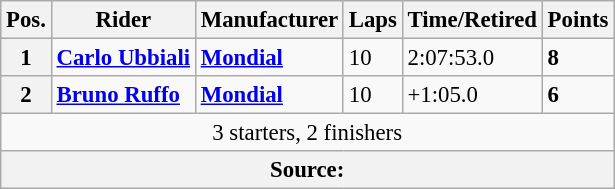<table class="wikitable" style="font-size: 95%;">
<tr>
<th>Pos.</th>
<th>Rider</th>
<th>Manufacturer</th>
<th>Laps</th>
<th>Time/Retired</th>
<th>Points</th>
</tr>
<tr>
<th>1</th>
<td> <strong><a href='#'>Carlo Ubbiali</a></strong></td>
<td><strong><a href='#'>Mondial</a></strong></td>
<td>10</td>
<td>2:07:53.0</td>
<td><strong>8</strong></td>
</tr>
<tr>
<th>2</th>
<td> <strong><a href='#'>Bruno Ruffo</a></strong></td>
<td><strong><a href='#'>Mondial</a></strong></td>
<td>10</td>
<td>+1:05.0</td>
<td><strong>6</strong></td>
</tr>
<tr>
<td colspan=6 align=center>3 starters, 2 finishers</td>
</tr>
<tr>
<th colspan=6><strong>Source</strong>:</th>
</tr>
</table>
